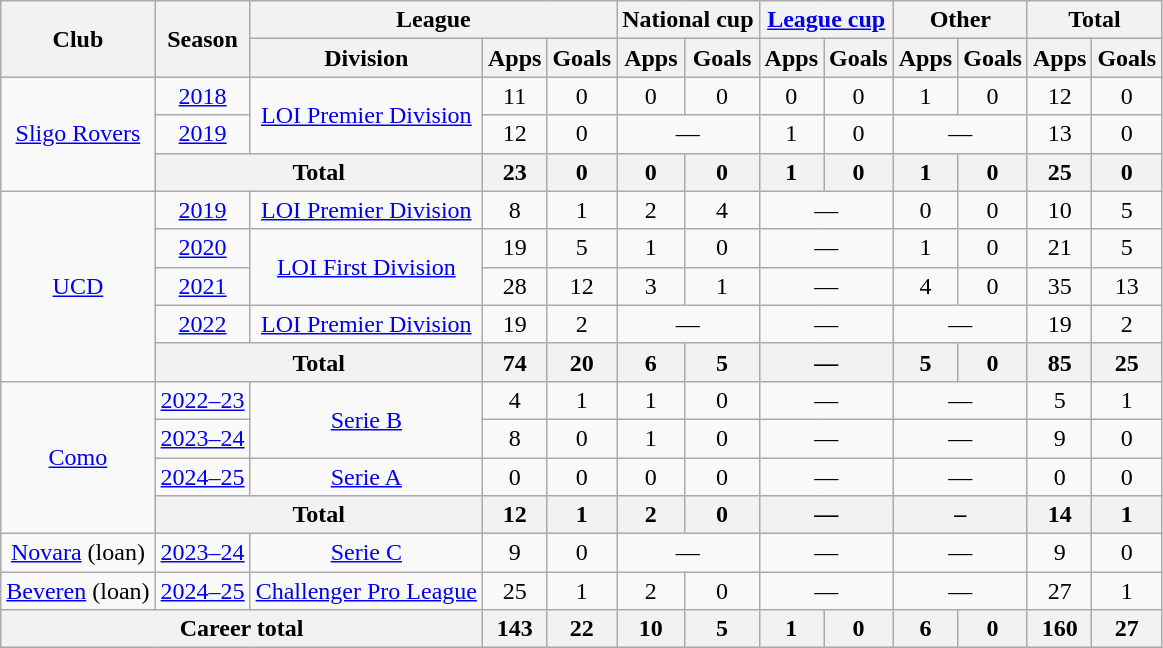<table class="wikitable" style="text-align:center">
<tr>
<th rowspan="2">Club</th>
<th rowspan="2">Season</th>
<th colspan="3">League</th>
<th colspan="2">National cup</th>
<th colspan="2"><a href='#'>League cup</a></th>
<th colspan="2">Other</th>
<th colspan="2">Total</th>
</tr>
<tr>
<th>Division</th>
<th>Apps</th>
<th>Goals</th>
<th>Apps</th>
<th>Goals</th>
<th>Apps</th>
<th>Goals</th>
<th>Apps</th>
<th>Goals</th>
<th>Apps</th>
<th>Goals</th>
</tr>
<tr>
<td rowspan="3"><a href='#'>Sligo Rovers</a></td>
<td><a href='#'>2018</a></td>
<td rowspan="2"><a href='#'>LOI Premier Division</a></td>
<td>11</td>
<td>0</td>
<td>0</td>
<td>0</td>
<td>0</td>
<td>0</td>
<td>1</td>
<td>0</td>
<td>12</td>
<td>0</td>
</tr>
<tr>
<td><a href='#'>2019</a></td>
<td>12</td>
<td>0</td>
<td colspan="2">—</td>
<td>1</td>
<td>0</td>
<td colspan="2">—</td>
<td>13</td>
<td>0</td>
</tr>
<tr>
<th colspan="2">Total</th>
<th>23</th>
<th>0</th>
<th>0</th>
<th>0</th>
<th>1</th>
<th>0</th>
<th>1</th>
<th>0</th>
<th>25</th>
<th>0</th>
</tr>
<tr>
<td rowspan="5"><a href='#'>UCD</a></td>
<td><a href='#'>2019</a></td>
<td><a href='#'>LOI Premier Division</a></td>
<td>8</td>
<td>1</td>
<td>2</td>
<td>4</td>
<td colspan="2">—</td>
<td>0</td>
<td>0</td>
<td>10</td>
<td>5</td>
</tr>
<tr>
<td><a href='#'>2020</a></td>
<td rowspan="2"><a href='#'>LOI First Division</a></td>
<td>19</td>
<td>5</td>
<td>1</td>
<td>0</td>
<td colspan="2">—</td>
<td>1</td>
<td>0</td>
<td>21</td>
<td>5</td>
</tr>
<tr>
<td><a href='#'>2021</a></td>
<td>28</td>
<td>12</td>
<td>3</td>
<td>1</td>
<td colspan="2">—</td>
<td>4</td>
<td>0</td>
<td>35</td>
<td>13</td>
</tr>
<tr>
<td><a href='#'>2022</a></td>
<td><a href='#'>LOI Premier Division</a></td>
<td>19</td>
<td>2</td>
<td colspan="2">—</td>
<td colspan="2">—</td>
<td colspan="2">—</td>
<td>19</td>
<td>2</td>
</tr>
<tr>
<th colspan="2">Total</th>
<th>74</th>
<th>20</th>
<th>6</th>
<th>5</th>
<th colspan="2">—</th>
<th>5</th>
<th>0</th>
<th>85</th>
<th>25</th>
</tr>
<tr>
<td rowspan="4"><a href='#'>Como</a></td>
<td><a href='#'>2022–23</a></td>
<td rowspan="2"><a href='#'>Serie B</a></td>
<td>4</td>
<td>1</td>
<td>1</td>
<td>0</td>
<td colspan="2">—</td>
<td colspan="2">—</td>
<td>5</td>
<td>1</td>
</tr>
<tr>
<td><a href='#'>2023–24</a></td>
<td>8</td>
<td>0</td>
<td>1</td>
<td>0</td>
<td colspan="2">—</td>
<td colspan="2">—</td>
<td>9</td>
<td>0</td>
</tr>
<tr>
<td><a href='#'>2024–25</a></td>
<td><a href='#'>Serie A</a></td>
<td>0</td>
<td>0</td>
<td>0</td>
<td>0</td>
<td colspan="2">—</td>
<td colspan="2">—</td>
<td>0</td>
<td>0</td>
</tr>
<tr>
<th colspan="2">Total</th>
<th>12</th>
<th>1</th>
<th>2</th>
<th>0</th>
<th colspan="2">—</th>
<th colspan="2">–</th>
<th>14</th>
<th>1</th>
</tr>
<tr>
<td><a href='#'>Novara</a> (loan)</td>
<td><a href='#'>2023–24</a></td>
<td><a href='#'>Serie C</a></td>
<td>9</td>
<td>0</td>
<td colspan="2">—</td>
<td colspan="2">—</td>
<td colspan="2">—</td>
<td>9</td>
<td>0</td>
</tr>
<tr>
<td><a href='#'>Beveren</a> (loan)</td>
<td><a href='#'>2024–25</a></td>
<td><a href='#'>Challenger Pro League</a></td>
<td>25</td>
<td>1</td>
<td>2</td>
<td>0</td>
<td colspan="2">—</td>
<td colspan="2">—</td>
<td>27</td>
<td>1</td>
</tr>
<tr>
<th colspan="3">Career total</th>
<th>143</th>
<th>22</th>
<th>10</th>
<th>5</th>
<th>1</th>
<th>0</th>
<th>6</th>
<th>0</th>
<th>160</th>
<th>27</th>
</tr>
</table>
